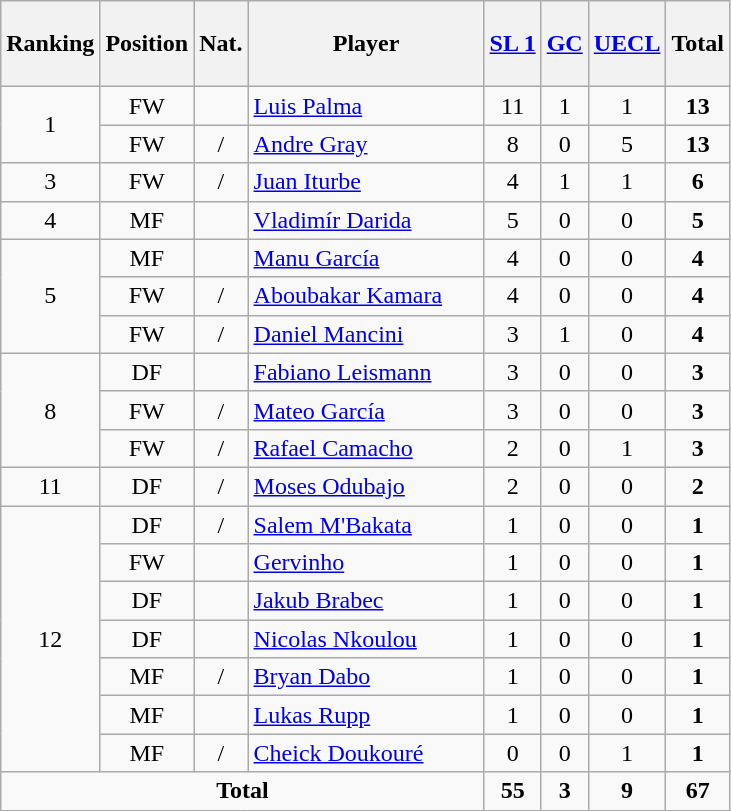<table class="wikitable sortable" style="text-align:center">
<tr>
<th height=50>Ranking</th>
<th height=50>Position</th>
<th height=50>Nat.</th>
<th width=150>Player</th>
<th height=50><a href='#'>SL 1</a></th>
<th height=50><a href='#'>GC</a></th>
<th height=50><a href='#'>UECL</a></th>
<th height=50><strong>Total</strong></th>
</tr>
<tr>
<td rowspan=2>1</td>
<td>FW</td>
<td></td>
<td align="left"><a href='#'>Luis Palma</a></td>
<td>11</td>
<td>1</td>
<td>1</td>
<td><strong>13</strong></td>
</tr>
<tr>
<td>FW</td>
<td> / </td>
<td align="left"><a href='#'>Andre Gray</a></td>
<td>8</td>
<td>0</td>
<td>5</td>
<td><strong>13</strong></td>
</tr>
<tr>
<td>3</td>
<td>FW</td>
<td> / </td>
<td align="left"><a href='#'>Juan Iturbe</a></td>
<td>4</td>
<td>1</td>
<td>1</td>
<td><strong>6</strong></td>
</tr>
<tr>
<td>4</td>
<td>MF</td>
<td></td>
<td align="left"><a href='#'>Vladimír Darida</a></td>
<td>5</td>
<td>0</td>
<td>0</td>
<td><strong>5</strong></td>
</tr>
<tr>
<td rowspan=3>5</td>
<td>MF</td>
<td></td>
<td align="left"><a href='#'>Manu García</a></td>
<td>4</td>
<td>0</td>
<td>0</td>
<td><strong>4</strong></td>
</tr>
<tr>
<td>FW</td>
<td> / </td>
<td align="left"><a href='#'>Aboubakar Kamara</a></td>
<td>4</td>
<td>0</td>
<td>0</td>
<td><strong>4</strong></td>
</tr>
<tr>
<td>FW</td>
<td> / </td>
<td align="left"><a href='#'>Daniel Mancini</a></td>
<td>3</td>
<td>1</td>
<td>0</td>
<td><strong>4</strong></td>
</tr>
<tr>
<td rowspan=3>8</td>
<td>DF</td>
<td></td>
<td align="left"><a href='#'>Fabiano Leismann</a></td>
<td>3</td>
<td>0</td>
<td>0</td>
<td><strong>3</strong></td>
</tr>
<tr>
<td>FW</td>
<td> / </td>
<td align="left"><a href='#'>Mateo García</a></td>
<td>3</td>
<td>0</td>
<td>0</td>
<td><strong>3</strong></td>
</tr>
<tr>
<td>FW</td>
<td> / </td>
<td align="left"><a href='#'>Rafael Camacho</a></td>
<td>2</td>
<td>0</td>
<td>1</td>
<td><strong>3</strong></td>
</tr>
<tr>
<td>11</td>
<td>DF</td>
<td> / </td>
<td align="left"><a href='#'>Moses Odubajo</a></td>
<td>2</td>
<td>0</td>
<td>0</td>
<td><strong>2</strong></td>
</tr>
<tr>
<td rowspan=7>12</td>
<td>DF</td>
<td> / </td>
<td align="left"><a href='#'>Salem M'Bakata</a></td>
<td>1</td>
<td>0</td>
<td>0</td>
<td><strong>1</strong></td>
</tr>
<tr>
<td>FW</td>
<td></td>
<td align="left"><a href='#'>Gervinho</a></td>
<td>1</td>
<td>0</td>
<td>0</td>
<td><strong>1</strong></td>
</tr>
<tr>
<td>DF</td>
<td></td>
<td align="left"><a href='#'>Jakub Brabec</a></td>
<td>1</td>
<td>0</td>
<td>0</td>
<td><strong>1</strong></td>
</tr>
<tr>
<td>DF</td>
<td></td>
<td align="left"><a href='#'>Nicolas Nkoulou</a></td>
<td>1</td>
<td>0</td>
<td>0</td>
<td><strong>1</strong></td>
</tr>
<tr>
<td>MF</td>
<td> / </td>
<td align="left"><a href='#'>Bryan Dabo</a></td>
<td>1</td>
<td>0</td>
<td>0</td>
<td><strong>1</strong></td>
</tr>
<tr>
<td>MF</td>
<td></td>
<td align="left"><a href='#'>Lukas Rupp</a></td>
<td>1</td>
<td>0</td>
<td>0</td>
<td><strong>1</strong></td>
</tr>
<tr>
<td>MF</td>
<td> / </td>
<td align="left"><a href='#'>Cheick Doukouré</a></td>
<td>0</td>
<td>0</td>
<td>1</td>
<td><strong>1</strong></td>
</tr>
<tr>
<td colspan=4><strong>Total</strong></td>
<td><strong>55</strong></td>
<td><strong>3</strong></td>
<td><strong>9</strong></td>
<td><strong>67</strong></td>
</tr>
</table>
